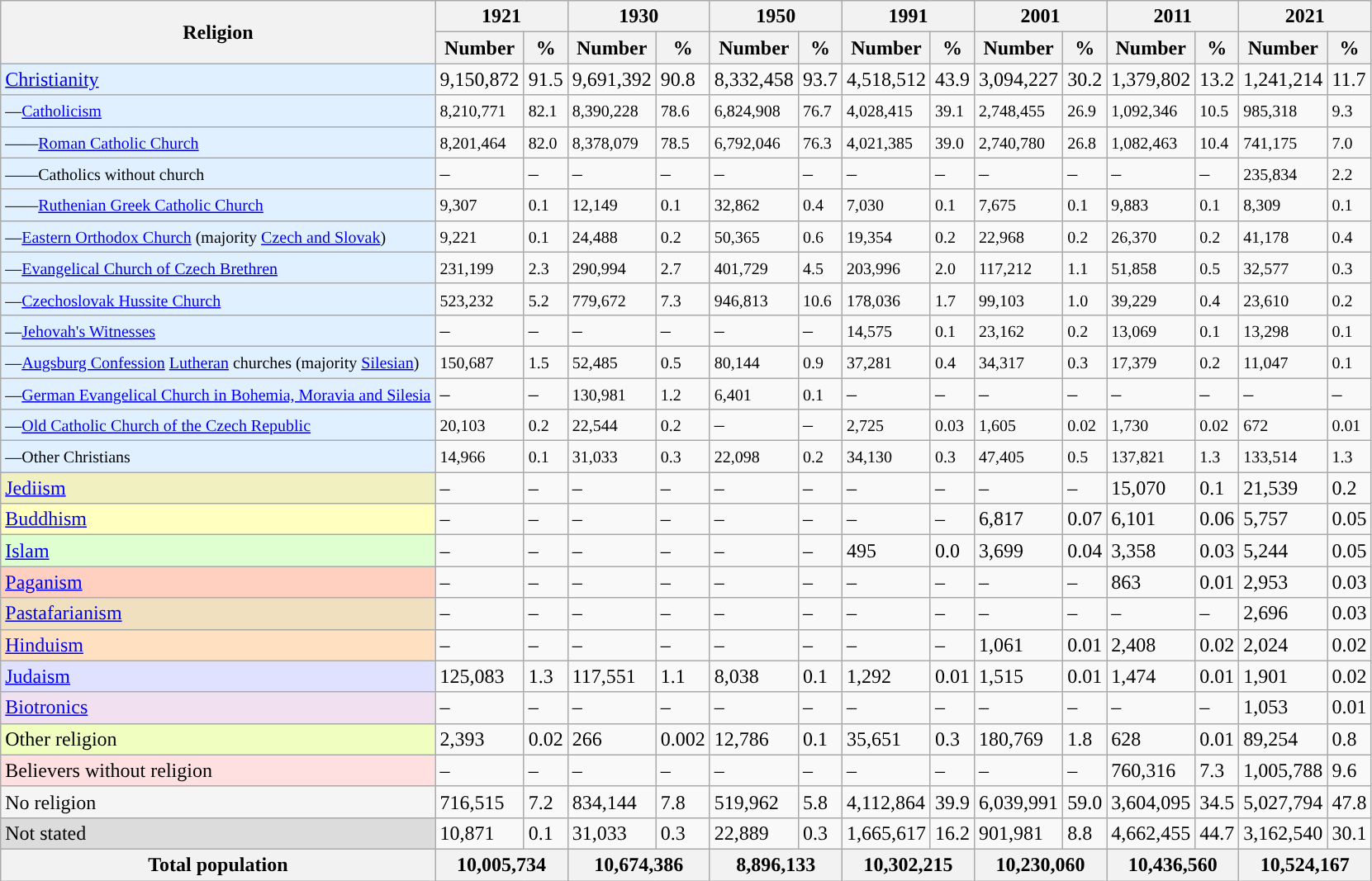<table class="wikitable">
<tr>
<th rowspan="2">Religion</th>
<th style="text-align:center;" colspan="2">1921</th>
<th style="text-align:center;" colspan="2">1930</th>
<th style="text-align:center;" colspan="2">1950</th>
<th style="text-align:center;" colspan="2">1991</th>
<th style="text-align:center;" colspan="2">2001</th>
<th style="text-align:center;" colspan="2">2011</th>
<th style="text-align:center;" colspan="2">2021</th>
</tr>
<tr>
<th>Number</th>
<th>%</th>
<th>Number</th>
<th>%</th>
<th>Number</th>
<th>%</th>
<th>Number</th>
<th>%</th>
<th>Number</th>
<th>%</th>
<th>Number</th>
<th>%</th>
<th>Number</th>
<th>%</th>
</tr>
<tr>
<td style="background:#E0F0FF;"><a href='#'>Christianity</a></td>
<td>9,150,872</td>
<td>91.5</td>
<td>9,691,392</td>
<td>90.8</td>
<td>8,332,458</td>
<td>93.7</td>
<td>4,518,512</td>
<td>43.9</td>
<td>3,094,227</td>
<td>30.2</td>
<td>1,379,802</td>
<td>13.2</td>
<td>1,241,214</td>
<td>11.7</td>
</tr>
<tr>
<td style="background:#E0F0FF;"><small>—<a href='#'>Catholicism</a></small></td>
<td><small>8,210,771</small></td>
<td><small>82.1</small></td>
<td><small>8,390,228</small></td>
<td><small>78.6</small></td>
<td><small>6,824,908</small></td>
<td><small>76.7</small></td>
<td><small>4,028,415</small></td>
<td><small>39.1</small></td>
<td><small>2,748,455</small></td>
<td><small>26.9</small></td>
<td><small>1,092,346</small></td>
<td><small>10.5</small></td>
<td><small>985,318</small></td>
<td><small>9.3</small></td>
</tr>
<tr>
<td style="background:#E0F0FF;"><small>——<a href='#'>Roman Catholic Church</a></small></td>
<td><small>8,201,464</small></td>
<td><small>82.0</small></td>
<td><small>8,378,079</small></td>
<td><small>78.5</small></td>
<td><small>6,792,046</small></td>
<td><small>76.3</small></td>
<td><small>4,021,385</small></td>
<td><small>39.0</small></td>
<td><small>2,740,780</small></td>
<td><small>26.8</small></td>
<td><small>1,082,463</small></td>
<td><small>10.4</small></td>
<td><small>741,175</small></td>
<td><small>7.0</small></td>
</tr>
<tr>
<td style="background:#E0F0FF;"><small>——Catholics without church</small></td>
<td>–</td>
<td>–</td>
<td>–</td>
<td>–</td>
<td>–</td>
<td>–</td>
<td>–</td>
<td>–</td>
<td>–</td>
<td>–</td>
<td>–</td>
<td>–</td>
<td><small>235,834</small></td>
<td><small>2.2</small></td>
</tr>
<tr>
<td style="background:#E0F0FF;"><small>——<a href='#'>Ruthenian Greek Catholic Church</a></small></td>
<td><small>9,307</small></td>
<td><small>0.1</small></td>
<td><small>12,149</small></td>
<td><small>0.1</small></td>
<td><small>32,862</small></td>
<td><small>0.4</small></td>
<td><small>7,030</small></td>
<td><small>0.1</small></td>
<td><small>7,675</small></td>
<td><small>0.1</small></td>
<td><small>9,883</small></td>
<td><small>0.1</small></td>
<td><small>8,309</small></td>
<td><small>0.1</small></td>
</tr>
<tr>
<td style="background:#E0F0FF;"><small>—<a href='#'>Eastern Orthodox Church</a> (majority <a href='#'>Czech and Slovak</a>)</small></td>
<td><small>9,221</small></td>
<td><small>0.1</small></td>
<td><small>24,488</small></td>
<td><small>0.2</small></td>
<td><small>50,365</small></td>
<td><small>0.6</small></td>
<td><small>19,354</small></td>
<td><small>0.2</small></td>
<td><small>22,968</small></td>
<td><small>0.2</small></td>
<td><small>26,370</small></td>
<td><small>0.2</small></td>
<td><small>41,178</small></td>
<td><small>0.4</small></td>
</tr>
<tr>
<td style="background:#E0F0FF;"><small>—<a href='#'>Evangelical Church of Czech Brethren</a></small></td>
<td><small>231,199</small></td>
<td><small>2.3</small></td>
<td><small>290,994</small></td>
<td><small>2.7</small></td>
<td><small>401,729</small></td>
<td><small>4.5</small></td>
<td><small>203,996</small></td>
<td><small>2.0</small></td>
<td><small>117,212</small></td>
<td><small>1.1</small></td>
<td><small>51,858</small></td>
<td><small>0.5</small></td>
<td><small>32,577</small></td>
<td><small>0.3</small></td>
</tr>
<tr>
<td style="background:#E0F0FF;"><small>—<a href='#'>Czechoslovak Hussite Church</a></small></td>
<td><small>523,232</small></td>
<td><small>5.2</small></td>
<td><small>779,672</small></td>
<td><small>7.3</small></td>
<td><small>946,813</small></td>
<td><small>10.6</small></td>
<td><small>178,036</small></td>
<td><small>1.7</small></td>
<td><small>99,103</small></td>
<td><small>1.0</small></td>
<td><small>39,229</small></td>
<td><small>0.4</small></td>
<td><small>23,610</small></td>
<td><small>0.2</small></td>
</tr>
<tr>
<td style="background:#E0F0FF;"><small>—<a href='#'>Jehovah's Witnesses</a></small></td>
<td>–</td>
<td>–</td>
<td>–</td>
<td>–</td>
<td>–</td>
<td>–</td>
<td><small>14,575</small></td>
<td><small>0.1</small></td>
<td><small>23,162</small></td>
<td><small>0.2</small></td>
<td><small>13,069</small></td>
<td><small>0.1</small></td>
<td><small>13,298</small></td>
<td><small>0.1</small></td>
</tr>
<tr>
<td style="background:#E0F0FF;"><small>—<a href='#'>Augsburg Confession</a> <a href='#'>Lutheran</a> churches (majority <a href='#'>Silesian</a>)</small></td>
<td><small>150,687</small></td>
<td><small>1.5</small></td>
<td><small>52,485</small></td>
<td><small>0.5</small></td>
<td><small>80,144</small></td>
<td><small>0.9</small></td>
<td><small>37,281</small></td>
<td><small>0.4</small></td>
<td><small>34,317</small></td>
<td><small>0.3</small></td>
<td><small>17,379</small></td>
<td><small>0.2</small></td>
<td><small>11,047</small></td>
<td><small>0.1</small></td>
</tr>
<tr>
<td style="background:#E0F0FF;"><small>—<a href='#'>German Evangelical Church in Bohemia, Moravia and Silesia</a></small></td>
<td>–</td>
<td>–</td>
<td><small>130,981</small></td>
<td><small>1.2</small></td>
<td><small>6,401</small></td>
<td><small>0.1</small></td>
<td>–</td>
<td>–</td>
<td>–</td>
<td>–</td>
<td>–</td>
<td>–</td>
<td>–</td>
<td>–</td>
</tr>
<tr>
<td style="background:#E0F0FF;"><small>—<a href='#'>Old Catholic Church of the Czech Republic</a></small></td>
<td><small>20,103</small></td>
<td><small>0.2</small></td>
<td><small>22,544</small></td>
<td><small>0.2</small></td>
<td>–</td>
<td>–</td>
<td><small>2,725</small></td>
<td><small>0.03</small></td>
<td><small>1,605</small></td>
<td><small>0.02</small></td>
<td><small>1,730</small></td>
<td><small>0.02</small></td>
<td><small>672</small></td>
<td><small>0.01</small></td>
</tr>
<tr>
<td style="background:#E0F0FF;"><small>—Other Christians</small></td>
<td><small>14,966</small></td>
<td><small>0.1</small></td>
<td><small>31,033</small></td>
<td><small>0.3</small></td>
<td><small>22,098</small></td>
<td><small>0.2</small></td>
<td><small>34,130</small></td>
<td><small>0.3</small></td>
<td><small>47,405</small></td>
<td><small>0.5</small></td>
<td><small>137,821</small></td>
<td><small>1.3</small></td>
<td><small>133,514</small></td>
<td><small>1.3</small></td>
</tr>
<tr>
<td style="background:#F0F0C0;"><a href='#'>Jediism</a></td>
<td>–</td>
<td>–</td>
<td>–</td>
<td>–</td>
<td>–</td>
<td>–</td>
<td>–</td>
<td>–</td>
<td>–</td>
<td>–</td>
<td>15,070</td>
<td>0.1</td>
<td>21,539</td>
<td>0.2</td>
</tr>
<tr>
<td style="background:#FFFFC0;"><a href='#'>Buddhism</a></td>
<td>–</td>
<td>–</td>
<td>–</td>
<td>–</td>
<td>–</td>
<td>–</td>
<td>–</td>
<td>–</td>
<td>6,817</td>
<td>0.07</td>
<td>6,101</td>
<td>0.06</td>
<td>5,757</td>
<td>0.05</td>
</tr>
<tr>
<td style="background:#E0FFD0;"><a href='#'>Islam</a></td>
<td>–</td>
<td>–</td>
<td>–</td>
<td>–</td>
<td>–</td>
<td>–</td>
<td>495</td>
<td>0.0</td>
<td>3,699</td>
<td>0.04</td>
<td>3,358</td>
<td>0.03</td>
<td>5,244</td>
<td>0.05</td>
</tr>
<tr>
<td style="background:#FFD0C0;"><a href='#'>Paganism</a></td>
<td>–</td>
<td>–</td>
<td>–</td>
<td>–</td>
<td>–</td>
<td>–</td>
<td>–</td>
<td>–</td>
<td>–</td>
<td>–</td>
<td>863</td>
<td>0.01</td>
<td>2,953</td>
<td>0.03</td>
</tr>
<tr>
<td style="background:#F0E0C0;"><a href='#'>Pastafarianism</a></td>
<td>–</td>
<td>–</td>
<td>–</td>
<td>–</td>
<td>–</td>
<td>–</td>
<td>–</td>
<td>–</td>
<td>–</td>
<td>–</td>
<td>–</td>
<td>–</td>
<td>2,696</td>
<td>0.03</td>
</tr>
<tr>
<td style="background:#FFE0C0;"><a href='#'>Hinduism</a></td>
<td>–</td>
<td>–</td>
<td>–</td>
<td>–</td>
<td>–</td>
<td>–</td>
<td>–</td>
<td>–</td>
<td>1,061</td>
<td>0.01</td>
<td>2,408</td>
<td>0.02</td>
<td>2,024</td>
<td>0.02</td>
</tr>
<tr>
<td style="background:#E0E0FF;"><a href='#'>Judaism</a></td>
<td>125,083</td>
<td>1.3</td>
<td>117,551</td>
<td>1.1</td>
<td>8,038</td>
<td>0.1</td>
<td>1,292</td>
<td>0.01</td>
<td>1,515</td>
<td>0.01</td>
<td>1,474</td>
<td>0.01</td>
<td>1,901</td>
<td>0.02</td>
</tr>
<tr>
<td style="background:#F0E0F0;"><a href='#'>Biotronics</a></td>
<td>–</td>
<td>–</td>
<td>–</td>
<td>–</td>
<td>–</td>
<td>–</td>
<td>–</td>
<td>–</td>
<td>–</td>
<td>–</td>
<td>–</td>
<td>–</td>
<td>1,053</td>
<td>0.01</td>
</tr>
<tr>
<td style="background:#F0FFC0;">Other religion</td>
<td>2,393</td>
<td>0.02</td>
<td>266</td>
<td>0.002</td>
<td>12,786</td>
<td>0.1</td>
<td>35,651</td>
<td>0.3</td>
<td>180,769</td>
<td>1.8</td>
<td>628</td>
<td>0.01</td>
<td>89,254</td>
<td>0.8</td>
</tr>
<tr>
<td style="background:#FFE0E0;">Believers without religion</td>
<td>–</td>
<td>–</td>
<td>–</td>
<td>–</td>
<td>–</td>
<td>–</td>
<td>–</td>
<td>–</td>
<td>–</td>
<td>–</td>
<td>760,316</td>
<td>7.3</td>
<td>1,005,788</td>
<td>9.6</td>
</tr>
<tr>
<td style="background:#F5F5F5;">No religion</td>
<td>716,515</td>
<td>7.2</td>
<td>834,144</td>
<td>7.8</td>
<td>519,962</td>
<td>5.8</td>
<td>4,112,864</td>
<td>39.9</td>
<td>6,039,991</td>
<td>59.0</td>
<td>3,604,095</td>
<td>34.5</td>
<td>5,027,794</td>
<td>47.8</td>
</tr>
<tr>
<td style="background:#DCDCDC;">Not stated</td>
<td>10,871</td>
<td>0.1</td>
<td>31,033</td>
<td>0.3</td>
<td>22,889</td>
<td>0.3</td>
<td>1,665,617</td>
<td>16.2</td>
<td>901,981</td>
<td>8.8</td>
<td>4,662,455</td>
<td>44.7</td>
<td>3,162,540</td>
<td>30.1</td>
</tr>
<tr>
<th>Total population</th>
<th colspan="2">10,005,734</th>
<th colspan="2">10,674,386</th>
<th colspan="2">8,896,133</th>
<th colspan="2">10,302,215</th>
<th colspan="2">10,230,060</th>
<th colspan="2">10,436,560</th>
<th colspan="2">10,524,167</th>
</tr>
</table>
